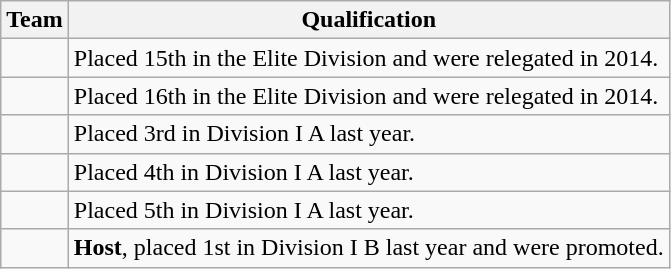<table class="wikitable">
<tr>
<th>Team</th>
<th>Qualification</th>
</tr>
<tr>
<td></td>
<td>Placed 15th in the Elite Division and were relegated in 2014.</td>
</tr>
<tr>
<td></td>
<td>Placed 16th in the Elite Division and were relegated in 2014.</td>
</tr>
<tr>
<td></td>
<td>Placed 3rd in Division I A last year.</td>
</tr>
<tr>
<td></td>
<td>Placed 4th in Division I A last year.</td>
</tr>
<tr>
<td></td>
<td>Placed 5th in Division I A last year.</td>
</tr>
<tr>
<td></td>
<td><strong>Host</strong>, placed 1st in Division I B last year and were promoted.</td>
</tr>
</table>
